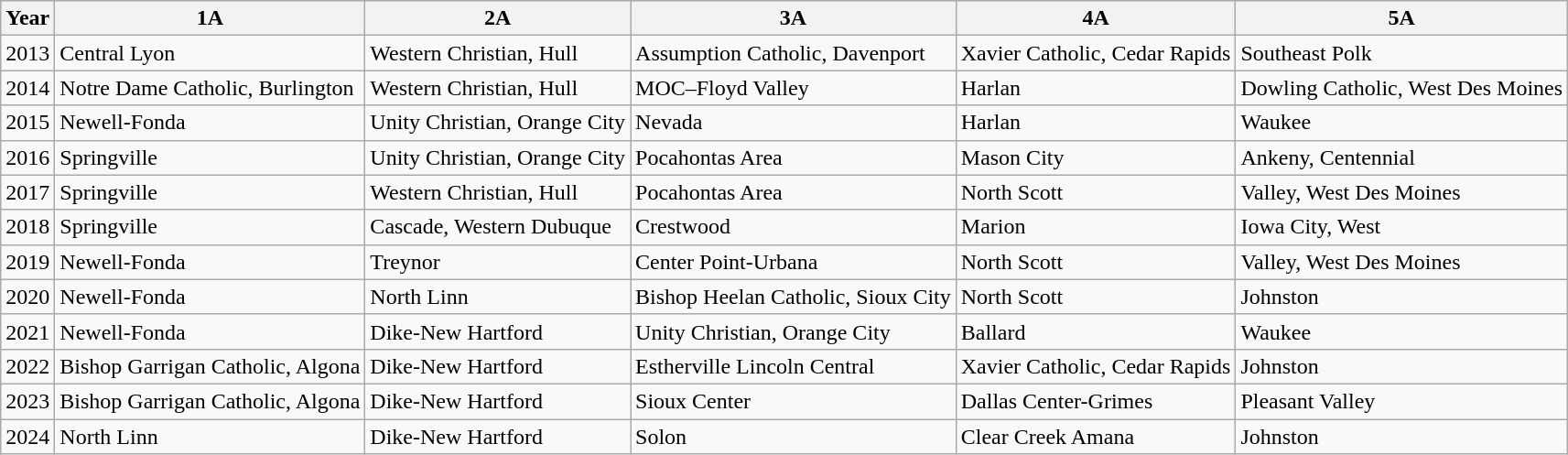<table class="wikitable">
<tr>
<th>Year</th>
<th>1A</th>
<th>2A</th>
<th>3A</th>
<th>4A</th>
<th>5A</th>
</tr>
<tr>
<td>2013</td>
<td>Central Lyon</td>
<td>Western Christian, Hull</td>
<td>Assumption Catholic, Davenport</td>
<td>Xavier Catholic, Cedar Rapids</td>
<td>Southeast Polk</td>
</tr>
<tr>
<td>2014</td>
<td>Notre Dame Catholic, Burlington</td>
<td>Western Christian, Hull</td>
<td>MOC–Floyd Valley</td>
<td>Harlan</td>
<td>Dowling Catholic, West Des Moines</td>
</tr>
<tr>
<td>2015</td>
<td>Newell-Fonda</td>
<td>Unity Christian, Orange City</td>
<td>Nevada</td>
<td>Harlan</td>
<td>Waukee</td>
</tr>
<tr>
<td>2016</td>
<td>Springville</td>
<td>Unity Christian, Orange City</td>
<td>Pocahontas Area</td>
<td>Mason City</td>
<td>Ankeny, Centennial</td>
</tr>
<tr>
<td>2017</td>
<td>Springville</td>
<td>Western Christian, Hull</td>
<td>Pocahontas Area</td>
<td>North Scott</td>
<td>Valley, West Des Moines</td>
</tr>
<tr>
<td>2018</td>
<td>Springville</td>
<td>Cascade, Western Dubuque</td>
<td>Crestwood</td>
<td>Marion</td>
<td>Iowa City, West</td>
</tr>
<tr>
<td>2019</td>
<td>Newell-Fonda</td>
<td>Treynor</td>
<td>Center Point-Urbana</td>
<td>North Scott</td>
<td>Valley, West Des Moines</td>
</tr>
<tr>
<td>2020</td>
<td>Newell-Fonda</td>
<td>North Linn</td>
<td>Bishop Heelan Catholic, Sioux City</td>
<td>North Scott</td>
<td>Johnston</td>
</tr>
<tr>
<td>2021</td>
<td>Newell-Fonda</td>
<td>Dike-New Hartford</td>
<td>Unity Christian, Orange City</td>
<td>Ballard</td>
<td>Waukee</td>
</tr>
<tr>
<td>2022</td>
<td>Bishop Garrigan Catholic, Algona</td>
<td>Dike-New Hartford</td>
<td>Estherville Lincoln Central</td>
<td>Xavier Catholic, Cedar Rapids</td>
<td>Johnston</td>
</tr>
<tr>
<td>2023</td>
<td>Bishop Garrigan Catholic, Algona</td>
<td>Dike-New Hartford</td>
<td>Sioux Center</td>
<td>Dallas Center-Grimes</td>
<td>Pleasant Valley</td>
</tr>
<tr>
<td>2024</td>
<td>North Linn</td>
<td>Dike-New Hartford</td>
<td>Solon</td>
<td>Clear Creek Amana</td>
<td>Johnston</td>
</tr>
</table>
